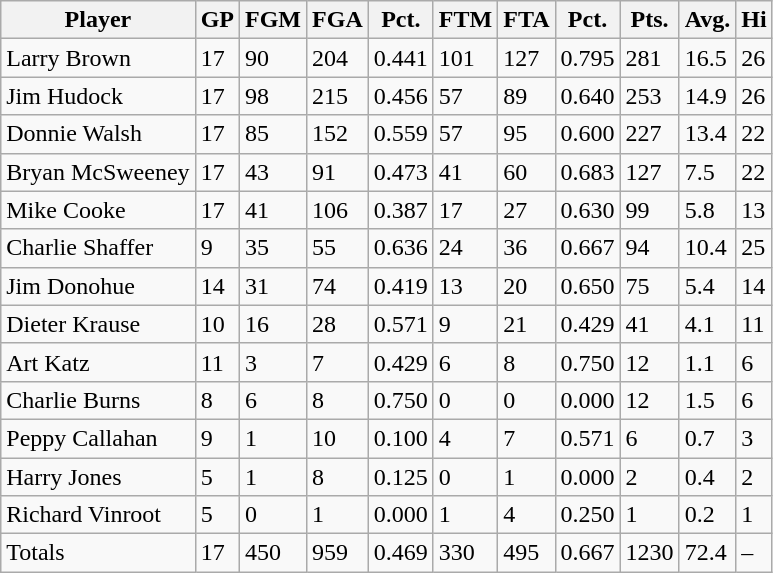<table class="wikitable" border="1">
<tr>
<th>Player</th>
<th>GP</th>
<th>FGM</th>
<th>FGA</th>
<th>Pct.</th>
<th>FTM</th>
<th>FTA</th>
<th>Pct.</th>
<th>Pts.</th>
<th>Avg.</th>
<th>Hi</th>
</tr>
<tr>
<td>Larry Brown</td>
<td>17</td>
<td>90</td>
<td>204</td>
<td>0.441</td>
<td>101</td>
<td>127</td>
<td>0.795</td>
<td>281</td>
<td>16.5</td>
<td>26</td>
</tr>
<tr>
<td>Jim Hudock</td>
<td>17</td>
<td>98</td>
<td>215</td>
<td>0.456</td>
<td>57</td>
<td>89</td>
<td>0.640</td>
<td>253</td>
<td>14.9</td>
<td>26</td>
</tr>
<tr>
<td>Donnie Walsh</td>
<td>17</td>
<td>85</td>
<td>152</td>
<td>0.559</td>
<td>57</td>
<td>95</td>
<td>0.600</td>
<td>227</td>
<td>13.4</td>
<td>22</td>
</tr>
<tr>
<td>Bryan McSweeney</td>
<td>17</td>
<td>43</td>
<td>91</td>
<td>0.473</td>
<td>41</td>
<td>60</td>
<td>0.683</td>
<td>127</td>
<td>7.5</td>
<td>22</td>
</tr>
<tr>
<td>Mike Cooke</td>
<td>17</td>
<td>41</td>
<td>106</td>
<td>0.387</td>
<td>17</td>
<td>27</td>
<td>0.630</td>
<td>99</td>
<td>5.8</td>
<td>13</td>
</tr>
<tr>
<td>Charlie Shaffer</td>
<td>9</td>
<td>35</td>
<td>55</td>
<td>0.636</td>
<td>24</td>
<td>36</td>
<td>0.667</td>
<td>94</td>
<td>10.4</td>
<td>25</td>
</tr>
<tr>
<td>Jim Donohue</td>
<td>14</td>
<td>31</td>
<td>74</td>
<td>0.419</td>
<td>13</td>
<td>20</td>
<td>0.650</td>
<td>75</td>
<td>5.4</td>
<td>14</td>
</tr>
<tr>
<td>Dieter Krause</td>
<td>10</td>
<td>16</td>
<td>28</td>
<td>0.571</td>
<td>9</td>
<td>21</td>
<td>0.429</td>
<td>41</td>
<td>4.1</td>
<td>11</td>
</tr>
<tr>
<td>Art Katz</td>
<td>11</td>
<td>3</td>
<td>7</td>
<td>0.429</td>
<td>6</td>
<td>8</td>
<td>0.750</td>
<td>12</td>
<td>1.1</td>
<td>6</td>
</tr>
<tr>
<td>Charlie Burns</td>
<td>8</td>
<td>6</td>
<td>8</td>
<td>0.750</td>
<td>0</td>
<td>0</td>
<td>0.000</td>
<td>12</td>
<td>1.5</td>
<td>6</td>
</tr>
<tr>
<td>Peppy Callahan</td>
<td>9</td>
<td>1</td>
<td>10</td>
<td>0.100</td>
<td>4</td>
<td>7</td>
<td>0.571</td>
<td>6</td>
<td>0.7</td>
<td>3</td>
</tr>
<tr>
<td>Harry Jones</td>
<td>5</td>
<td>1</td>
<td>8</td>
<td>0.125</td>
<td>0</td>
<td>1</td>
<td>0.000</td>
<td>2</td>
<td>0.4</td>
<td>2</td>
</tr>
<tr>
<td>Richard Vinroot</td>
<td>5</td>
<td>0</td>
<td>1</td>
<td>0.000</td>
<td>1</td>
<td>4</td>
<td>0.250</td>
<td>1</td>
<td>0.2</td>
<td>1</td>
</tr>
<tr>
<td>Totals</td>
<td>17</td>
<td>450</td>
<td>959</td>
<td>0.469</td>
<td>330</td>
<td>495</td>
<td>0.667</td>
<td>1230</td>
<td>72.4</td>
<td>–</td>
</tr>
</table>
